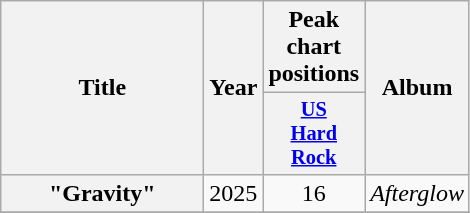<table class="wikitable plainrowheaders" style="text-align:center;">
<tr>
<th scope="col" rowspan="2" style="width:8em;">Title</th>
<th scope="col" rowspan="2">Year</th>
<th scope="col" colspan="1">Peak chart positions</th>
<th scope="col" rowspan="2">Album</th>
</tr>
<tr>
<th style="width:4em;font-size:85%"><a href='#'>US<br>Hard Rock</a></th>
</tr>
<tr>
<th scope="row">"Gravity"</th>
<td>2025</td>
<td>16</td>
<td><em>Afterglow</em></td>
</tr>
<tr>
</tr>
</table>
